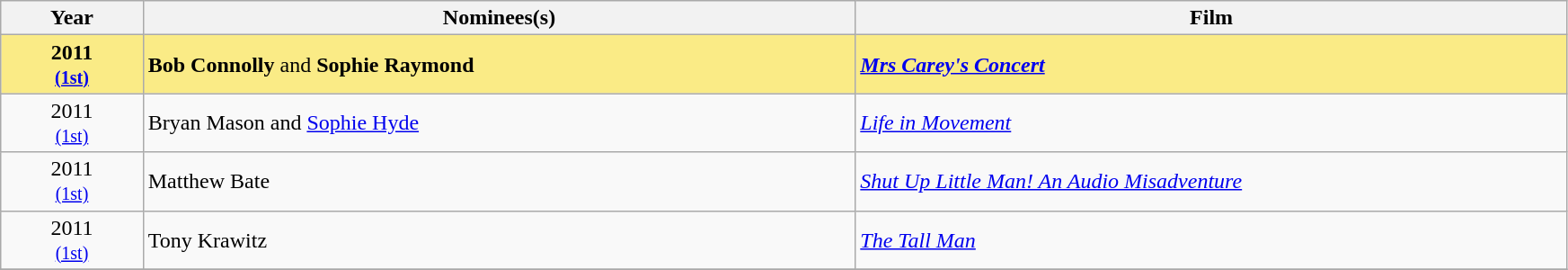<table class="sortable wikitable">
<tr>
<th width="5%">Year</th>
<th width="25%">Nominees(s)</th>
<th width="25%">Film</th>
</tr>
<tr style="background:#FAEB86">
<td align="center"><strong>2011</strong><br><small><strong><a href='#'>(1st)</a></strong></small></td>
<td><strong>Bob Connolly</strong> and <strong>Sophie Raymond</strong></td>
<td><strong><em><a href='#'>Mrs Carey's Concert</a></em></strong></td>
</tr>
<tr>
<td align="center">2011<br><small><a href='#'>(1st)</a></small></td>
<td>Bryan Mason and <a href='#'>Sophie Hyde</a></td>
<td><em><a href='#'>Life in Movement</a></em></td>
</tr>
<tr>
<td align="center">2011<br><small><a href='#'>(1st)</a></small></td>
<td>Matthew Bate</td>
<td><em><a href='#'>Shut Up Little Man! An Audio Misadventure</a></em></td>
</tr>
<tr>
<td align="center">2011<br><small><a href='#'>(1st)</a></small></td>
<td>Tony Krawitz</td>
<td><em><a href='#'>The Tall Man</a></em></td>
</tr>
<tr>
</tr>
</table>
